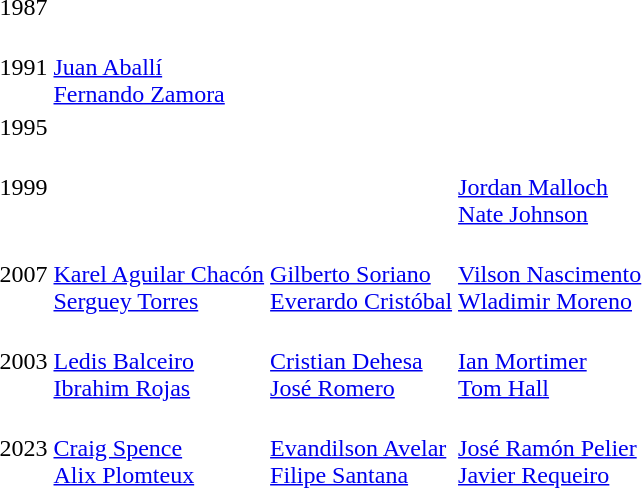<table>
<tr>
<td>1987<br></td>
<td></td>
<td></td>
<td></td>
</tr>
<tr>
<td>1991<br></td>
<td><br><a href='#'>Juan Aballí</a><br><a href='#'>Fernando Zamora</a></td>
<td></td>
<td></td>
</tr>
<tr>
<td>1995<br></td>
<td></td>
<td></td>
<td></td>
</tr>
<tr>
<td>1999<br></td>
<td></td>
<td></td>
<td><br><a href='#'>Jordan Malloch</a><br><a href='#'>Nate Johnson</a></td>
</tr>
<tr>
<td>2007</td>
<td><br> <a href='#'>Karel Aguilar Chacón</a><br> <a href='#'>Serguey Torres</a></td>
<td><br> <a href='#'>Gilberto Soriano</a><br> <a href='#'>Everardo Cristóbal</a></td>
<td><br> <a href='#'>Vilson Nascimento</a><br> <a href='#'>Wladimir Moreno</a></td>
</tr>
<tr>
<td>2003</td>
<td><br><a href='#'>Ledis Balceiro</a><br><a href='#'>Ibrahim Rojas</a></td>
<td><br><a href='#'>Cristian Dehesa</a><br><a href='#'>José Romero</a></td>
<td><br><a href='#'>Ian Mortimer</a><br><a href='#'>Tom Hall</a></td>
</tr>
<tr>
<td>2023<br></td>
<td><br><a href='#'>Craig Spence</a><br><a href='#'>Alix Plomteux</a></td>
<td><br><a href='#'>Evandilson Avelar</a><br><a href='#'>Filipe Santana</a></td>
<td><br><a href='#'>José Ramón Pelier</a><br><a href='#'>Javier Requeiro</a></td>
</tr>
</table>
